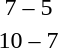<table style="text-align:center">
<tr>
<th width=200></th>
<th width=100></th>
<th width=200></th>
</tr>
<tr>
<td align=right><strong></strong></td>
<td>7 – 5</td>
<td align=left></td>
</tr>
<tr>
<td align=right><strong></strong></td>
<td>10 – 7</td>
<td align=left></td>
</tr>
</table>
